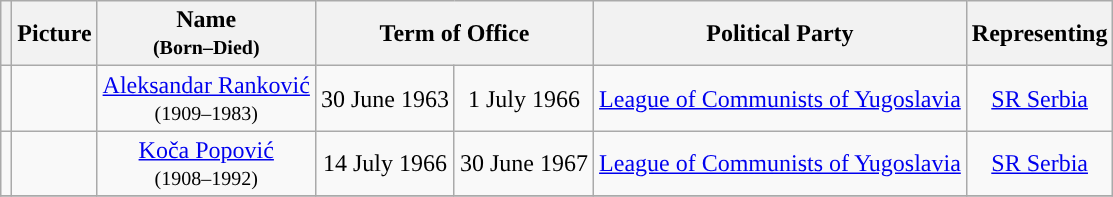<table class="wikitable"  style="text-align:center;">
<tr>
<th></th>
<th>Picture</th>
<th>Name<br><small>(Born–Died)</small></th>
<th colspan="2">Term of Office</th>
<th>Political Party</th>
<th>Representing</th>
</tr>
<tr>
<td style="background:"></td>
<td></td>
<td><a href='#'>Aleksandar Ranković</a><br><small>(1909–1983)</small></td>
<td>30 June 1963</td>
<td>1 July 1966</td>
<td><a href='#'>League of Communists of Yugoslavia</a></td>
<td><a href='#'>SR Serbia</a></td>
</tr>
<tr>
<td style="background:"></td>
<td></td>
<td><a href='#'>Koča Popović</a><br><small>(1908–1992)</small></td>
<td>14 July 1966</td>
<td>30 June 1967</td>
<td><a href='#'>League of Communists of Yugoslavia</a></td>
<td><a href='#'>SR Serbia</a></td>
</tr>
<tr>
</tr>
</table>
